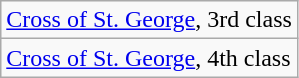<table class="wikitable">
<tr>
<td><a href='#'>Cross of St. George</a>, 3rd class</td>
</tr>
<tr>
<td><a href='#'>Cross of St. George</a>, 4th class</td>
</tr>
</table>
